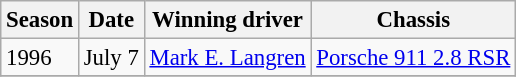<table class="wikitable" style="font-size: 95%;">
<tr>
<th>Season</th>
<th>Date</th>
<th>Winning driver</th>
<th>Chassis</th>
</tr>
<tr>
<td>1996</td>
<td>July 7</td>
<td> <a href='#'>Mark E. Langren</a></td>
<td><a href='#'>Porsche 911 2.8 RSR</a></td>
</tr>
<tr>
</tr>
</table>
